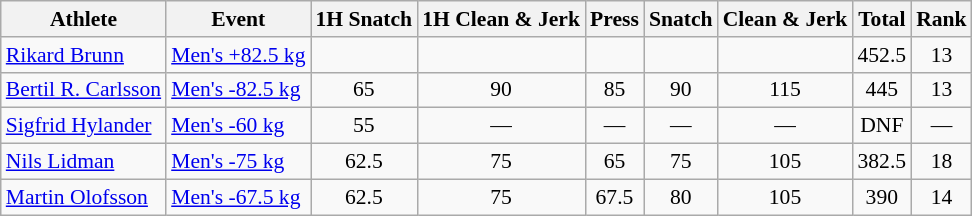<table class="wikitable" style="font-size:90%">
<tr>
<th>Athlete</th>
<th>Event</th>
<th>1H Snatch</th>
<th>1H Clean & Jerk</th>
<th>Press</th>
<th>Snatch</th>
<th>Clean & Jerk</th>
<th>Total</th>
<th>Rank</th>
</tr>
<tr align=center>
<td align=left><a href='#'>Rikard Brunn</a></td>
<td align=left><a href='#'>Men's +82.5 kg</a></td>
<td></td>
<td></td>
<td></td>
<td></td>
<td></td>
<td>452.5</td>
<td>13</td>
</tr>
<tr align=center>
<td align=left><a href='#'>Bertil R. Carlsson</a></td>
<td align=left><a href='#'>Men's -82.5 kg</a></td>
<td>65</td>
<td>90</td>
<td>85</td>
<td>90</td>
<td>115</td>
<td>445</td>
<td>13</td>
</tr>
<tr align=center>
<td align=left><a href='#'>Sigfrid Hylander</a></td>
<td align=left><a href='#'>Men's -60 kg</a></td>
<td>55</td>
<td>—</td>
<td>—</td>
<td>—</td>
<td>—</td>
<td>DNF</td>
<td>—</td>
</tr>
<tr align=center>
<td align=left><a href='#'>Nils Lidman</a></td>
<td align=left><a href='#'>Men's -75 kg</a></td>
<td>62.5</td>
<td>75</td>
<td>65</td>
<td>75</td>
<td>105</td>
<td>382.5</td>
<td>18</td>
</tr>
<tr align=center>
<td align=left><a href='#'>Martin Olofsson</a></td>
<td align=left><a href='#'>Men's -67.5 kg</a></td>
<td>62.5</td>
<td>75</td>
<td>67.5</td>
<td>80</td>
<td>105</td>
<td>390</td>
<td>14</td>
</tr>
</table>
